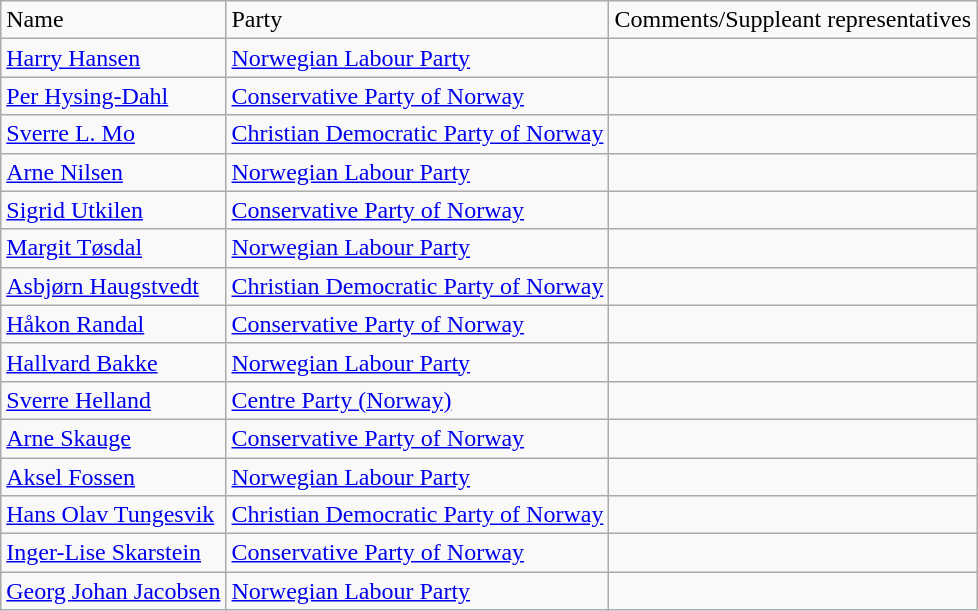<table class="wikitable">
<tr>
<td>Name</td>
<td>Party</td>
<td>Comments/Suppleant representatives</td>
</tr>
<tr>
<td><a href='#'>Harry Hansen</a></td>
<td><a href='#'>Norwegian Labour Party</a></td>
<td></td>
</tr>
<tr>
<td><a href='#'>Per Hysing-Dahl</a></td>
<td><a href='#'>Conservative Party of Norway</a></td>
<td></td>
</tr>
<tr>
<td><a href='#'>Sverre L. Mo</a></td>
<td><a href='#'>Christian Democratic Party of Norway</a></td>
<td></td>
</tr>
<tr>
<td><a href='#'>Arne Nilsen</a></td>
<td><a href='#'>Norwegian Labour Party</a></td>
<td></td>
</tr>
<tr>
<td><a href='#'>Sigrid Utkilen</a></td>
<td><a href='#'>Conservative Party of Norway</a></td>
<td></td>
</tr>
<tr>
<td><a href='#'>Margit Tøsdal</a></td>
<td><a href='#'>Norwegian Labour Party</a></td>
<td></td>
</tr>
<tr>
<td><a href='#'>Asbjørn Haugstvedt</a></td>
<td><a href='#'>Christian Democratic Party of Norway</a></td>
<td></td>
</tr>
<tr>
<td><a href='#'>Håkon Randal</a></td>
<td><a href='#'>Conservative Party of Norway</a></td>
<td></td>
</tr>
<tr>
<td><a href='#'>Hallvard Bakke</a></td>
<td><a href='#'>Norwegian Labour Party</a></td>
<td></td>
</tr>
<tr>
<td><a href='#'>Sverre Helland</a></td>
<td><a href='#'>Centre Party (Norway)</a></td>
<td></td>
</tr>
<tr>
<td><a href='#'>Arne Skauge</a></td>
<td><a href='#'>Conservative Party of Norway</a></td>
<td></td>
</tr>
<tr>
<td><a href='#'>Aksel Fossen</a></td>
<td><a href='#'>Norwegian Labour Party</a></td>
<td></td>
</tr>
<tr>
<td><a href='#'>Hans Olav Tungesvik</a></td>
<td><a href='#'>Christian Democratic Party of Norway</a></td>
<td></td>
</tr>
<tr>
<td><a href='#'>Inger-Lise Skarstein</a></td>
<td><a href='#'>Conservative Party of Norway</a></td>
<td></td>
</tr>
<tr>
<td><a href='#'>Georg Johan Jacobsen</a></td>
<td><a href='#'>Norwegian Labour Party</a></td>
<td></td>
</tr>
</table>
